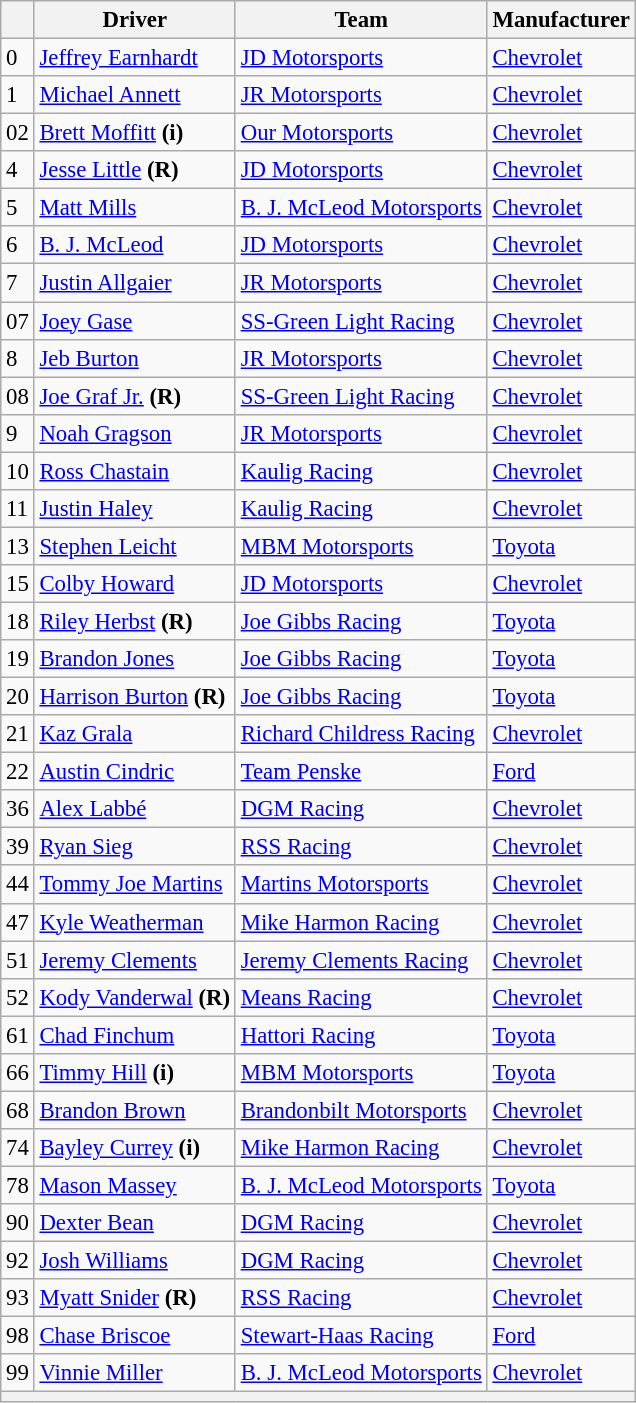<table class="wikitable" style="font-size:95%">
<tr>
<th></th>
<th>Driver</th>
<th>Team</th>
<th>Manufacturer</th>
</tr>
<tr>
<td>0</td>
<td><a href='#'>Jeffrey Earnhardt</a></td>
<td><a href='#'>JD Motorsports</a></td>
<td><a href='#'>Chevrolet</a></td>
</tr>
<tr>
<td>1</td>
<td><a href='#'>Michael Annett</a></td>
<td><a href='#'>JR Motorsports</a></td>
<td><a href='#'>Chevrolet</a></td>
</tr>
<tr>
<td>02</td>
<td><a href='#'>Brett Moffitt</a> <strong>(i)</strong></td>
<td><a href='#'>Our Motorsports</a></td>
<td><a href='#'>Chevrolet</a></td>
</tr>
<tr>
<td>4</td>
<td><a href='#'>Jesse Little</a> <strong>(R)</strong></td>
<td><a href='#'>JD Motorsports</a></td>
<td><a href='#'>Chevrolet</a></td>
</tr>
<tr>
<td>5</td>
<td><a href='#'>Matt Mills</a></td>
<td><a href='#'>B. J. McLeod Motorsports</a></td>
<td><a href='#'>Chevrolet</a></td>
</tr>
<tr>
<td>6</td>
<td><a href='#'>B. J. McLeod</a></td>
<td><a href='#'>JD Motorsports</a></td>
<td><a href='#'>Chevrolet</a></td>
</tr>
<tr>
<td>7</td>
<td><a href='#'>Justin Allgaier</a></td>
<td><a href='#'>JR Motorsports</a></td>
<td><a href='#'>Chevrolet</a></td>
</tr>
<tr>
<td>07</td>
<td><a href='#'>Joey Gase</a></td>
<td><a href='#'>SS-Green Light Racing</a></td>
<td><a href='#'>Chevrolet</a></td>
</tr>
<tr>
<td>8</td>
<td><a href='#'>Jeb Burton</a></td>
<td><a href='#'>JR Motorsports</a></td>
<td><a href='#'>Chevrolet</a></td>
</tr>
<tr>
<td>08</td>
<td><a href='#'>Joe Graf Jr.</a> <strong>(R)</strong></td>
<td><a href='#'>SS-Green Light Racing</a></td>
<td><a href='#'>Chevrolet</a></td>
</tr>
<tr>
<td>9</td>
<td><a href='#'>Noah Gragson</a></td>
<td><a href='#'>JR Motorsports</a></td>
<td><a href='#'>Chevrolet</a></td>
</tr>
<tr>
<td>10</td>
<td><a href='#'>Ross Chastain</a></td>
<td><a href='#'>Kaulig Racing</a></td>
<td><a href='#'>Chevrolet</a></td>
</tr>
<tr>
<td>11</td>
<td><a href='#'>Justin Haley</a></td>
<td><a href='#'>Kaulig Racing</a></td>
<td><a href='#'>Chevrolet</a></td>
</tr>
<tr>
<td>13</td>
<td><a href='#'>Stephen Leicht</a></td>
<td><a href='#'>MBM Motorsports</a></td>
<td><a href='#'>Toyota</a></td>
</tr>
<tr>
<td>15</td>
<td><a href='#'>Colby Howard</a></td>
<td><a href='#'>JD Motorsports</a></td>
<td><a href='#'>Chevrolet</a></td>
</tr>
<tr>
<td>18</td>
<td><a href='#'>Riley Herbst</a> <strong>(R)</strong></td>
<td><a href='#'>Joe Gibbs Racing</a></td>
<td><a href='#'>Toyota</a></td>
</tr>
<tr>
<td>19</td>
<td><a href='#'>Brandon Jones</a></td>
<td><a href='#'>Joe Gibbs Racing</a></td>
<td><a href='#'>Toyota</a></td>
</tr>
<tr>
<td>20</td>
<td><a href='#'>Harrison Burton</a> <strong>(R)</strong></td>
<td><a href='#'>Joe Gibbs Racing</a></td>
<td><a href='#'>Toyota</a></td>
</tr>
<tr>
<td>21</td>
<td><a href='#'>Kaz Grala</a></td>
<td><a href='#'>Richard Childress Racing</a></td>
<td><a href='#'>Chevrolet</a></td>
</tr>
<tr>
<td>22</td>
<td><a href='#'>Austin Cindric</a></td>
<td><a href='#'>Team Penske</a></td>
<td><a href='#'>Ford</a></td>
</tr>
<tr>
<td>36</td>
<td><a href='#'>Alex Labbé</a></td>
<td><a href='#'>DGM Racing</a></td>
<td><a href='#'>Chevrolet</a></td>
</tr>
<tr>
<td>39</td>
<td><a href='#'>Ryan Sieg</a></td>
<td><a href='#'>RSS Racing</a></td>
<td><a href='#'>Chevrolet</a></td>
</tr>
<tr>
<td>44</td>
<td><a href='#'>Tommy Joe Martins</a></td>
<td><a href='#'>Martins Motorsports</a></td>
<td><a href='#'>Chevrolet</a></td>
</tr>
<tr>
<td>47</td>
<td><a href='#'>Kyle Weatherman</a></td>
<td><a href='#'>Mike Harmon Racing</a></td>
<td><a href='#'>Chevrolet</a></td>
</tr>
<tr>
<td>51</td>
<td><a href='#'>Jeremy Clements</a></td>
<td><a href='#'>Jeremy Clements Racing</a></td>
<td><a href='#'>Chevrolet</a></td>
</tr>
<tr>
<td>52</td>
<td><a href='#'>Kody Vanderwal</a> <strong>(R)</strong></td>
<td><a href='#'>Means Racing</a></td>
<td><a href='#'>Chevrolet</a></td>
</tr>
<tr>
<td>61</td>
<td><a href='#'>Chad Finchum</a></td>
<td><a href='#'>Hattori Racing</a></td>
<td><a href='#'>Toyota</a></td>
</tr>
<tr>
<td>66</td>
<td><a href='#'>Timmy Hill</a> <strong>(i)</strong></td>
<td><a href='#'>MBM Motorsports</a></td>
<td><a href='#'>Toyota</a></td>
</tr>
<tr>
<td>68</td>
<td><a href='#'>Brandon Brown</a></td>
<td><a href='#'>Brandonbilt Motorsports</a></td>
<td><a href='#'>Chevrolet</a></td>
</tr>
<tr>
<td>74</td>
<td><a href='#'>Bayley Currey</a> <strong>(i)</strong></td>
<td><a href='#'>Mike Harmon Racing</a></td>
<td><a href='#'>Chevrolet</a></td>
</tr>
<tr>
<td>78</td>
<td><a href='#'>Mason Massey</a></td>
<td><a href='#'>B. J. McLeod Motorsports</a></td>
<td><a href='#'>Toyota</a></td>
</tr>
<tr>
<td>90</td>
<td><a href='#'>Dexter Bean</a></td>
<td><a href='#'>DGM Racing</a></td>
<td><a href='#'>Chevrolet</a></td>
</tr>
<tr>
<td>92</td>
<td><a href='#'>Josh Williams</a></td>
<td><a href='#'>DGM Racing</a></td>
<td><a href='#'>Chevrolet</a></td>
</tr>
<tr>
<td>93</td>
<td><a href='#'>Myatt Snider</a> <strong>(R)</strong></td>
<td><a href='#'>RSS Racing</a></td>
<td><a href='#'>Chevrolet</a></td>
</tr>
<tr>
<td>98</td>
<td><a href='#'>Chase Briscoe</a></td>
<td><a href='#'>Stewart-Haas Racing</a></td>
<td><a href='#'>Ford</a></td>
</tr>
<tr>
<td>99</td>
<td><a href='#'>Vinnie Miller</a></td>
<td><a href='#'>B. J. McLeod Motorsports</a></td>
<td><a href='#'>Chevrolet</a></td>
</tr>
<tr>
<th colspan="6"></th>
</tr>
</table>
